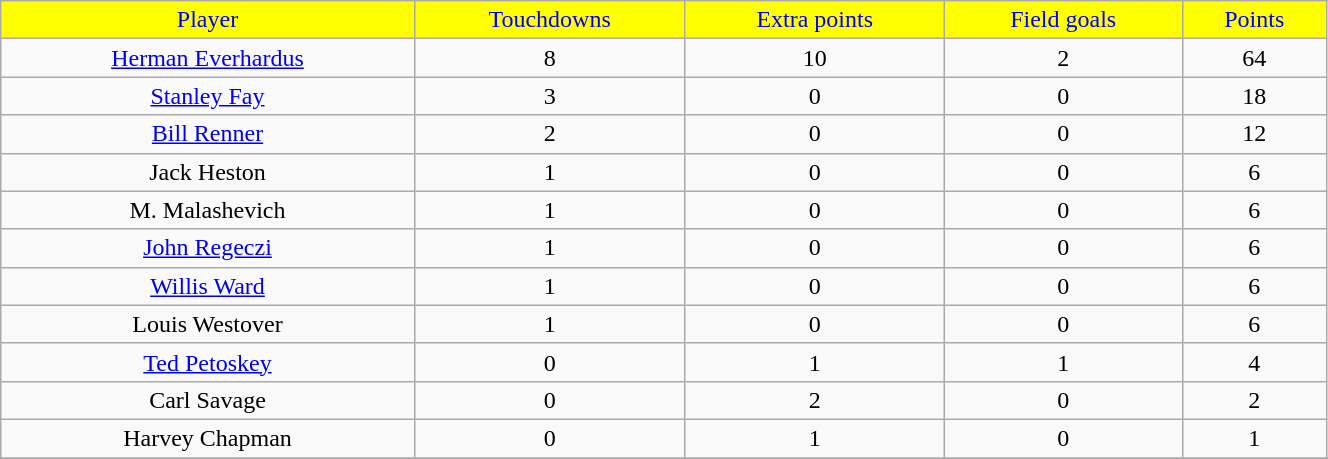<table class="wikitable" width="70%">
<tr align="center"  style="background:yellow;color:blue;">
<td>Player</td>
<td>Touchdowns</td>
<td>Extra points</td>
<td>Field goals</td>
<td>Points</td>
</tr>
<tr align="center" bgcolor="">
<td><a href='#'>Herman Everhardus</a></td>
<td>8</td>
<td>10</td>
<td>2</td>
<td>64</td>
</tr>
<tr align="center" bgcolor="">
<td><a href='#'>Stanley Fay</a></td>
<td>3</td>
<td>0</td>
<td>0</td>
<td>18</td>
</tr>
<tr align="center" bgcolor="">
<td><a href='#'>Bill Renner</a></td>
<td>2</td>
<td>0</td>
<td>0</td>
<td>12</td>
</tr>
<tr align="center" bgcolor="">
<td>Jack Heston</td>
<td>1</td>
<td>0</td>
<td>0</td>
<td>6</td>
</tr>
<tr align="center" bgcolor="">
<td>M. Malashevich</td>
<td>1</td>
<td>0</td>
<td>0</td>
<td>6</td>
</tr>
<tr align="center" bgcolor="">
<td><a href='#'>John Regeczi</a></td>
<td>1</td>
<td>0</td>
<td>0</td>
<td>6</td>
</tr>
<tr align="center" bgcolor="">
<td><a href='#'>Willis Ward</a></td>
<td>1</td>
<td>0</td>
<td>0</td>
<td>6</td>
</tr>
<tr align="center" bgcolor="">
<td>Louis Westover</td>
<td>1</td>
<td>0</td>
<td>0</td>
<td>6</td>
</tr>
<tr align="center" bgcolor="">
<td><a href='#'>Ted Petoskey</a></td>
<td>0</td>
<td>1</td>
<td>1</td>
<td>4</td>
</tr>
<tr align="center" bgcolor="">
<td>Carl Savage</td>
<td>0</td>
<td>2</td>
<td>0</td>
<td>2</td>
</tr>
<tr align="center" bgcolor="">
<td>Harvey Chapman</td>
<td>0</td>
<td>1</td>
<td>0</td>
<td>1</td>
</tr>
<tr align="center" bgcolor="">
</tr>
</table>
